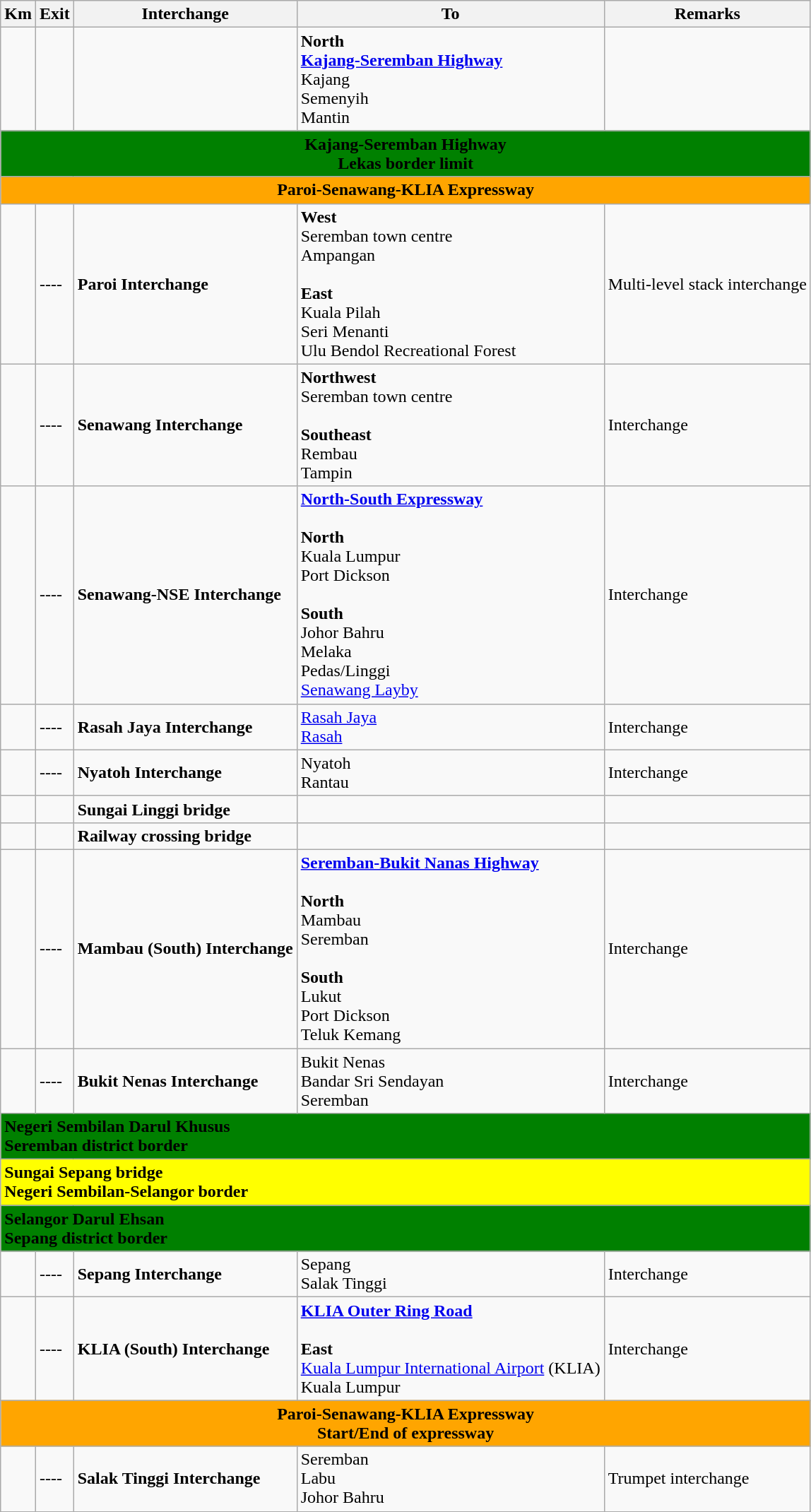<table class="wikitable">
<tr>
<th>Km</th>
<th>Exit</th>
<th>Interchange</th>
<th>To</th>
<th>Remarks</th>
</tr>
<tr>
<td></td>
<td></td>
<td></td>
<td><strong>North</strong><br> <strong><a href='#'>Kajang-Seremban Highway</a></strong><br>Kajang<br>Semenyih<br>Mantin</td>
<td></td>
</tr>
<tr>
<td colspan="6"  style="width:600px; text-align:center; background:green;"><strong><span> Kajang-Seremban Highway<br>Lekas border limit</span></strong></td>
</tr>
<tr>
<td colspan="6"  style="width:600px; text-align:center; background:orange;"><strong><span> Paroi-Senawang-KLIA Expressway</span></strong></td>
</tr>
<tr>
<td></td>
<td>----</td>
<td><strong>Paroi Interchange</strong></td>
<td><strong>West</strong><br> Seremban town centre<br> Ampangan<br><br><strong>East</strong><br> Kuala Pilah<br> Seri Menanti<br>Ulu Bendol Recreational Forest</td>
<td>Multi-level stack interchange</td>
</tr>
<tr>
<td></td>
<td>----</td>
<td><strong>Senawang Interchange</strong></td>
<td><strong>Northwest</strong><br> Seremban town centre<br><br><strong>Southeast</strong><br> Rembau<br> Tampin</td>
<td>Interchange</td>
</tr>
<tr>
<td></td>
<td>----</td>
<td><strong>Senawang-NSE Interchange</strong></td>
<td>  <strong><a href='#'>North-South Expressway</a></strong><br><br><strong>North</strong><br>Kuala Lumpur<br>Port Dickson<br><br><strong>South</strong><br>Johor Bahru<br>Melaka<br>Pedas/Linggi<br> <a href='#'>Senawang Layby</a></td>
<td>Interchange</td>
</tr>
<tr>
<td></td>
<td>----</td>
<td><strong>Rasah Jaya Interchange</strong></td>
<td><a href='#'>Rasah Jaya</a><br><a href='#'>Rasah</a></td>
<td>Interchange</td>
</tr>
<tr>
<td></td>
<td>----</td>
<td><strong>Nyatoh Interchange</strong></td>
<td> Nyatoh<br> Rantau</td>
<td>Interchange</td>
</tr>
<tr>
<td></td>
<td></td>
<td><strong>Sungai Linggi bridge</strong></td>
<td></td>
<td></td>
</tr>
<tr>
<td></td>
<td></td>
<td><strong>Railway crossing bridge</strong></td>
<td></td>
<td></td>
</tr>
<tr>
<td></td>
<td>----</td>
<td><strong>Mambau (South) Interchange</strong></td>
<td> <strong><a href='#'>Seremban-Bukit Nanas Highway</a></strong><br><br><strong>North</strong><br>Mambau<br>Seremban<br><br><strong>South</strong><br>Lukut<br>Port Dickson<br>Teluk Kemang</td>
<td>Interchange</td>
</tr>
<tr>
<td></td>
<td>----</td>
<td><strong>Bukit Nenas Interchange</strong></td>
<td> Bukit Nenas<br> Bandar Sri Sendayan<br> Seremban</td>
<td>Interchange</td>
</tr>
<tr>
<td style="width:600px" colspan="6" style="text-align:center" bgcolor="green"><strong><span>Negeri Sembilan Darul Khusus<br>Seremban district border</span></strong></td>
</tr>
<tr>
<td style="width:600px" colspan="6" style="text-align:center" bgcolor="yellow"><strong><span>Sungai Sepang bridge<br>Negeri Sembilan-Selangor border</span></strong></td>
</tr>
<tr>
<td style="width:600px" colspan="6" style="text-align:center" bgcolor="green"><strong><span>Selangor Darul Ehsan<br>Sepang district border</span></strong></td>
</tr>
<tr>
<td></td>
<td>----</td>
<td><strong>Sepang Interchange</strong></td>
<td> Sepang<br> Salak Tinggi</td>
<td>Interchange</td>
</tr>
<tr>
<td></td>
<td>----</td>
<td><strong>KLIA (South) Interchange</strong></td>
<td> <strong><a href='#'>KLIA Outer Ring Road</a></strong><br><br><strong>East</strong><br> <a href='#'>Kuala Lumpur International Airport</a> (KLIA) <br>   Kuala Lumpur</td>
<td>Interchange</td>
</tr>
<tr>
<td colspan="6"  style="width:600px; text-align:center; background:orange;"><strong><span> Paroi-Senawang-KLIA Expressway<br>Start/End of expressway</span></strong></td>
</tr>
<tr>
<td></td>
<td>----</td>
<td><strong>Salak Tinggi Interchange</strong></td>
<td>  Seremban<br>Labu<br>Johor Bahru</td>
<td>Trumpet interchange</td>
</tr>
<tr>
</tr>
</table>
